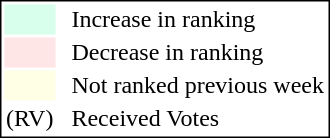<table style="border:1px solid black;">
<tr>
<td style="background:#D8FFEB; width:20px;"></td>
<td> </td>
<td>Increase in ranking</td>
</tr>
<tr>
<td style="background:#FFE6E6; width:20px;"></td>
<td> </td>
<td>Decrease in ranking</td>
</tr>
<tr>
<td style="background:#FFFFE6; width:20px;"></td>
<td> </td>
<td>Not ranked previous week</td>
</tr>
<tr>
<td>(RV)</td>
<td> </td>
<td>Received Votes</td>
</tr>
</table>
